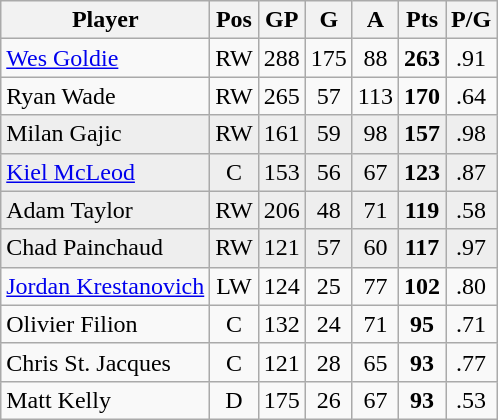<table class="wikitable" style="text-align:center">
<tr>
<th align="left">Player</th>
<th>Pos</th>
<th>GP</th>
<th>G</th>
<th>A</th>
<th>Pts</th>
<th>P/G</th>
</tr>
<tr align="center">
<td align="left"><a href='#'>Wes Goldie</a></td>
<td>RW</td>
<td>288</td>
<td>175</td>
<td>88</td>
<td><strong>263</strong></td>
<td>.91</td>
</tr>
<tr align="center">
<td align="left">Ryan Wade</td>
<td>RW</td>
<td>265</td>
<td>57</td>
<td>113</td>
<td><strong>170</strong></td>
<td>.64</td>
</tr>
<tr align="center" bgcolor="#eeeeee">
<td align="left">Milan Gajic</td>
<td>RW</td>
<td>161</td>
<td>59</td>
<td>98</td>
<td><strong>157</strong></td>
<td>.98</td>
</tr>
<tr align="center" bgcolor="#eeeeee">
<td align="left"><a href='#'>Kiel McLeod</a></td>
<td>C</td>
<td>153</td>
<td>56</td>
<td>67</td>
<td><strong>123</strong></td>
<td>.87</td>
</tr>
<tr align="center" bgcolor="#eeeeee">
<td align="left">Adam Taylor</td>
<td>RW</td>
<td>206</td>
<td>48</td>
<td>71</td>
<td><strong>119</strong></td>
<td>.58</td>
</tr>
<tr align="center" bgcolor="#eeeeee">
<td align="left">Chad Painchaud</td>
<td>RW</td>
<td>121</td>
<td>57</td>
<td>60</td>
<td><strong>117</strong></td>
<td>.97</td>
</tr>
<tr align="center">
<td align="left"><a href='#'>Jordan Krestanovich</a></td>
<td>LW</td>
<td>124</td>
<td>25</td>
<td>77</td>
<td><strong>102</strong></td>
<td>.80</td>
</tr>
<tr align="center">
<td align="left">Olivier Filion</td>
<td>C</td>
<td>132</td>
<td>24</td>
<td>71</td>
<td><strong>95</strong></td>
<td>.71</td>
</tr>
<tr align="center">
<td align="left">Chris St. Jacques</td>
<td>C</td>
<td>121</td>
<td>28</td>
<td>65</td>
<td><strong>93</strong></td>
<td>.77</td>
</tr>
<tr align="center">
<td align="left">Matt Kelly</td>
<td>D</td>
<td>175</td>
<td>26</td>
<td>67</td>
<td><strong>93</strong></td>
<td>.53</td>
</tr>
</table>
